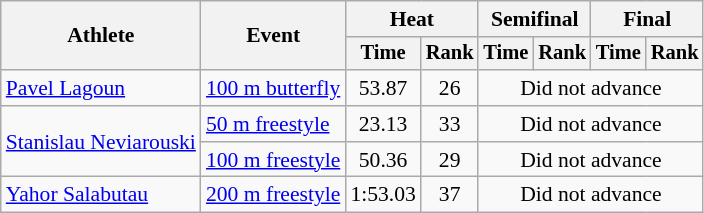<table class=wikitable style="font-size:90%">
<tr>
<th rowspan="2">Athlete</th>
<th rowspan="2">Event</th>
<th colspan="2">Heat</th>
<th colspan="2">Semifinal</th>
<th colspan="2">Final</th>
</tr>
<tr style="font-size:95%">
<th>Time</th>
<th>Rank</th>
<th>Time</th>
<th>Rank</th>
<th>Time</th>
<th>Rank</th>
</tr>
<tr align=center>
<td align=left><a href='#'>Pavel Lagoun</a></td>
<td align=left><a href='#'>100 m butterfly</a></td>
<td>53.87</td>
<td>26</td>
<td colspan=4>Did not advance</td>
</tr>
<tr align=center>
<td align=left rowspan=2><a href='#'>Stanislau Neviarouski</a></td>
<td align=left><a href='#'>50 m freestyle</a></td>
<td>23.13</td>
<td>33</td>
<td colspan=4>Did not advance</td>
</tr>
<tr align=center>
<td align=left><a href='#'>100 m freestyle</a></td>
<td>50.36</td>
<td>29</td>
<td colspan=4>Did not advance</td>
</tr>
<tr align=center>
<td align=left><a href='#'>Yahor Salabutau</a></td>
<td align=left><a href='#'>200 m freestyle</a></td>
<td>1:53.03</td>
<td>37</td>
<td colspan=4>Did not advance</td>
</tr>
</table>
